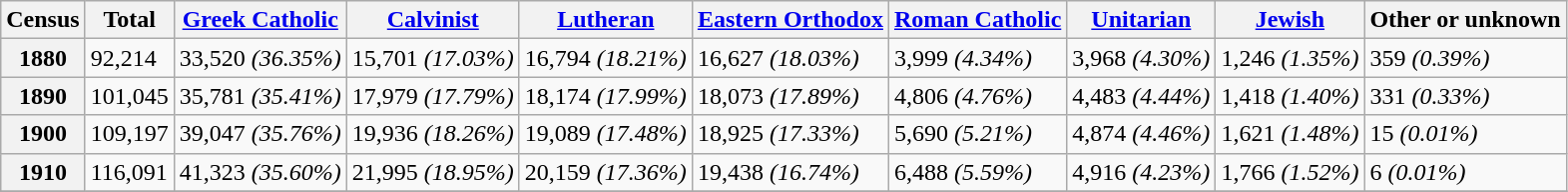<table class="wikitable">
<tr>
<th>Census</th>
<th>Total</th>
<th><a href='#'>Greek Catholic</a></th>
<th><a href='#'>Calvinist</a></th>
<th><a href='#'>Lutheran</a></th>
<th><a href='#'>Eastern Orthodox</a></th>
<th><a href='#'>Roman Catholic</a></th>
<th><a href='#'>Unitarian</a></th>
<th><a href='#'>Jewish</a></th>
<th>Other or unknown</th>
</tr>
<tr>
<th>1880</th>
<td>92,214</td>
<td>33,520 <em>(36.35%)</em></td>
<td>15,701 <em>(17.03%)</em></td>
<td>16,794 <em>(18.21%)</em></td>
<td>16,627 <em>(18.03%)</em></td>
<td>3,999 <em>(4.34%)</em></td>
<td>3,968 <em>(4.30%)</em></td>
<td>1,246 <em>(1.35%)</em></td>
<td>359 <em>(0.39%)</em></td>
</tr>
<tr>
<th>1890</th>
<td>101,045</td>
<td>35,781 <em>(35.41%)</em></td>
<td>17,979 <em>(17.79%)</em></td>
<td>18,174 <em>(17.99%)</em></td>
<td>18,073 <em>(17.89%)</em></td>
<td>4,806 <em>(4.76%)</em></td>
<td>4,483 <em>(4.44%)</em></td>
<td>1,418 <em>(1.40%)</em></td>
<td>331 <em>(0.33%)</em></td>
</tr>
<tr>
<th>1900</th>
<td>109,197</td>
<td>39,047 <em>(35.76%)</em></td>
<td>19,936 <em>(18.26%)</em></td>
<td>19,089 <em>(17.48%)</em></td>
<td>18,925 <em>(17.33%)</em></td>
<td>5,690 <em>(5.21%)</em></td>
<td>4,874 <em>(4.46%)</em></td>
<td>1,621 <em>(1.48%)</em></td>
<td>15 <em>(0.01%)</em></td>
</tr>
<tr>
<th>1910</th>
<td>116,091</td>
<td>41,323 <em>(35.60%)</em></td>
<td>21,995 <em>(18.95%)</em></td>
<td>20,159 <em>(17.36%)</em></td>
<td>19,438 <em>(16.74%)</em></td>
<td>6,488 <em>(5.59%)</em></td>
<td>4,916 <em>(4.23%)</em></td>
<td>1,766 <em>(1.52%)</em></td>
<td>6 <em>(0.01%)</em></td>
</tr>
<tr>
</tr>
</table>
